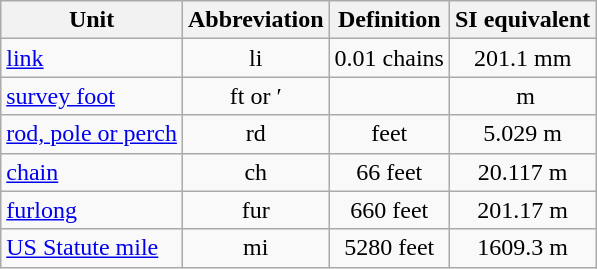<table class="wikitable" style="text-align: center">
<tr>
<th>Unit</th>
<th>Abbreviation</th>
<th>Definition</th>
<th>SI equivalent</th>
</tr>
<tr>
<td style="text-align: left"><a href='#'>link</a></td>
<td>li</td>
<td>0.01 chains</td>
<td>201.1 mm</td>
</tr>
<tr>
<td style="text-align: left"><a href='#'>survey foot</a></td>
<td>ft or ′ </td>
<td></td>
<td> m</td>
</tr>
<tr>
<td style="text-align: left"><a href='#'>rod, pole or perch</a></td>
<td>rd</td>
<td> feet</td>
<td>5.029 m</td>
</tr>
<tr>
<td style="text-align: left"><a href='#'>chain</a></td>
<td>ch</td>
<td>66 feet</td>
<td>20.117 m</td>
</tr>
<tr>
<td style="text-align: left"><a href='#'>furlong</a></td>
<td>fur</td>
<td>660 feet</td>
<td>201.17 m</td>
</tr>
<tr>
<td style="text-align: left"><a href='#'>US Statute mile</a></td>
<td>mi</td>
<td>5280 feet</td>
<td>1609.3 m</td>
</tr>
</table>
